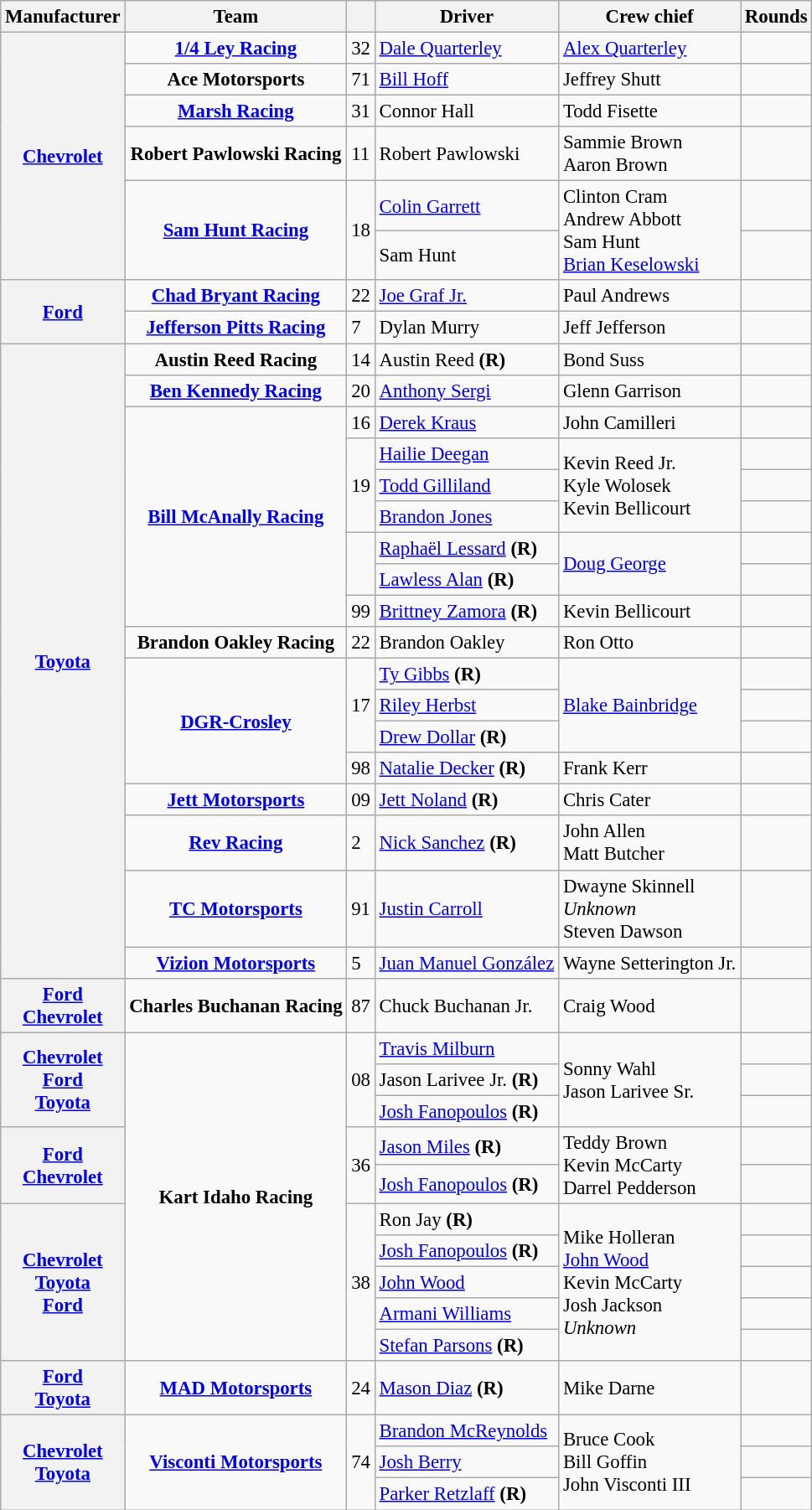<table class="wikitable" style="font-size: 95%;">
<tr>
<th>Manufacturer</th>
<th>Team</th>
<th></th>
<th>Driver</th>
<th>Crew chief</th>
<th>Rounds</th>
</tr>
<tr>
<th rowspan="6"><a href='#'>Chevrolet</a></th>
<td style="text-align:center;"><strong><a href='#'>1/4 Ley Racing</a></strong></td>
<td>32</td>
<td><a href='#'>Dale Quarterley</a></td>
<td><a href='#'>Alex Quarterley</a></td>
<td></td>
</tr>
<tr>
<td style="text-align:center;"><strong>Ace Motorsports</strong></td>
<td>71</td>
<td><a href='#'>Bill Hoff</a></td>
<td>Jeffrey Shutt</td>
<td></td>
</tr>
<tr>
<td style="text-align:center;"><strong><a href='#'>Marsh Racing</a></strong></td>
<td>31</td>
<td>Connor Hall</td>
<td>Todd Fisette</td>
<td></td>
</tr>
<tr>
<td style="text-align:center;"><strong>Robert Pawlowski Racing</strong></td>
<td>11</td>
<td>Robert Pawlowski</td>
<td>Sammie Brown <small></small><br>Aaron Brown <small></small></td>
<td></td>
</tr>
<tr>
<td rowspan="2" style="text-align:center;"><strong><a href='#'>Sam Hunt Racing</a></strong></td>
<td rowspan="2">18</td>
<td><a href='#'>Colin Garrett</a></td>
<td rowspan="2">Clinton Cram <small></small><br>Andrew Abbott <small></small><br>Sam Hunt <small></small><br><a href='#'>Brian Keselowski</a> <small></small></td>
<td></td>
</tr>
<tr>
<td>Sam Hunt</td>
<td></td>
</tr>
<tr>
<th rowspan="2"><a href='#'>Ford</a></th>
<td style="text-align:center;"><strong><a href='#'>Chad Bryant Racing</a></strong></td>
<td>22</td>
<td><a href='#'>Joe Graf Jr.</a></td>
<td>Paul Andrews</td>
<td></td>
</tr>
<tr>
<td style="text-align:center;"><a href='#'><strong>Jefferson Pitts Racing</strong></a></td>
<td>7</td>
<td>Dylan Murry</td>
<td>Jeff Jefferson</td>
<td></td>
</tr>
<tr>
<th rowspan="18"><a href='#'>Toyota</a></th>
<td style="text-align:center;"><strong>Austin Reed Racing</strong></td>
<td>14</td>
<td>Austin Reed <strong>(R)</strong></td>
<td>Bond Suss</td>
<td></td>
</tr>
<tr>
<td style="text-align:center;"><a href='#'><strong>Ben Kennedy Racing</strong></a></td>
<td>20</td>
<td><a href='#'>Anthony Sergi</a></td>
<td>Glenn Garrison</td>
<td></td>
</tr>
<tr>
<td rowspan="7" style="text-align:center;"><a href='#'><strong>Bill McAnally Racing</strong></a></td>
<td>16</td>
<td><a href='#'>Derek Kraus</a></td>
<td>John Camilleri</td>
<td></td>
</tr>
<tr>
<td rowspan="3">19</td>
<td><a href='#'>Hailie Deegan</a></td>
<td rowspan="3">Kevin Reed Jr. <small></small><br>Kyle Wolosek <small></small><br>Kevin Bellicourt <small></small></td>
<td></td>
</tr>
<tr>
<td><a href='#'>Todd Gilliland</a></td>
<td></td>
</tr>
<tr>
<td><a href='#'>Brandon Jones</a></td>
<td></td>
</tr>
<tr>
<td rowspan="2"></td>
<td><a href='#'>Raphaël Lessard</a> <strong>(R)</strong></td>
<td rowspan="2"><a href='#'>Doug George</a></td>
<td></td>
</tr>
<tr>
<td><a href='#'>Lawless Alan</a> <strong>(R)</strong></td>
<td></td>
</tr>
<tr>
<td>99</td>
<td><a href='#'>Brittney Zamora</a> <strong>(R)</strong></td>
<td>Kevin Bellicourt</td>
<td></td>
</tr>
<tr>
<td style="text-align:center;"><strong>Brandon Oakley Racing</strong></td>
<td>22</td>
<td>Brandon Oakley</td>
<td>Ron Otto</td>
<td></td>
</tr>
<tr>
<td rowspan="4" style="text-align:center;"><a href='#'><strong>DGR-Crosley</strong></a></td>
<td rowspan="3">17</td>
<td><a href='#'>Ty Gibbs</a> <strong>(R)</strong></td>
<td rowspan="3"><a href='#'>Blake Bainbridge</a></td>
<td></td>
</tr>
<tr>
<td><a href='#'>Riley Herbst</a></td>
<td></td>
</tr>
<tr>
<td><a href='#'>Drew Dollar</a> <strong>(R)</strong></td>
<td></td>
</tr>
<tr>
<td>98</td>
<td><a href='#'>Natalie Decker</a> <strong>(R)</strong></td>
<td>Frank Kerr</td>
<td></td>
</tr>
<tr>
<td style="text-align:center;"><a href='#'><strong>Jett Motorsports</strong></a></td>
<td>09</td>
<td><a href='#'>Jett Noland</a> <strong>(R)</strong></td>
<td>Chris Cater</td>
<td></td>
</tr>
<tr>
<td style="text-align:center;"><strong><a href='#'>Rev Racing</a></strong></td>
<td>2</td>
<td><a href='#'>Nick Sanchez</a> <strong>(R)</strong></td>
<td>John Allen <small></small><br>Matt Butcher <small></small></td>
<td></td>
</tr>
<tr>
<td style="text-align:center;"><a href='#'><strong>TC Motorsports</strong></a></td>
<td>91</td>
<td><a href='#'>Justin Carroll</a></td>
<td>Dwayne Skinnell <small></small><br><em>Unknown</em> <small></small><br>Steven Dawson <small></small></td>
<td></td>
</tr>
<tr>
<td style="text-align:center;"><strong><a href='#'>Vizion Motorsports</a></strong></td>
<td>5</td>
<td><a href='#'>Juan Manuel González</a></td>
<td>Wayne Setterington Jr.</td>
<td></td>
</tr>
<tr>
<th><a href='#'>Ford</a> <small></small><br><a href='#'>Chevrolet</a> <small></small></th>
<td style="text-align:center;"><strong>Charles Buchanan Racing</strong></td>
<td>87</td>
<td>Chuck Buchanan Jr.</td>
<td>Craig Wood</td>
<td></td>
</tr>
<tr>
<th rowspan="3"><a href='#'>Chevrolet</a> <small></small><br><a href='#'>Ford</a> <small></small><br><a href='#'>Toyota</a> <small></small></th>
<td rowspan="10" style="text-align:center;"><strong>Kart Idaho Racing</strong></td>
<td rowspan="3">08</td>
<td><a href='#'>Travis Milburn</a></td>
<td rowspan="3">Sonny Wahl <small></small><br>Jason Larivee Sr. <small></small></td>
<td></td>
</tr>
<tr>
<td>Jason Larivee Jr. <strong>(R)</strong></td>
<td></td>
</tr>
<tr>
<td><a href='#'>Josh Fanopoulos</a> <strong>(R)</strong></td>
<td></td>
</tr>
<tr>
<th rowspan="2"><a href='#'>Ford</a> <small></small><br><a href='#'>Chevrolet</a> <small></small></th>
<td rowspan="2">36</td>
<td><a href='#'>Jason Miles</a> <strong>(R)</strong></td>
<td rowspan="2">Teddy Brown <small></small><br>Kevin McCarty <small></small><br>Darrel Pedderson <small></small></td>
<td></td>
</tr>
<tr>
<td><a href='#'>Josh Fanopoulos</a> <strong>(R)</strong></td>
<td></td>
</tr>
<tr>
<th rowspan="5"><a href='#'>Chevrolet</a> <small></small><br><a href='#'>Toyota</a> <small></small><br><a href='#'>Ford</a> <small></small></th>
<td rowspan="5">38</td>
<td>Ron Jay <strong>(R)</strong></td>
<td rowspan="5">Mike Holleran <small></small><br><a href='#'>John Wood</a> <small></small><br>Kevin McCarty <small></small><br>Josh Jackson <small></small><br><em>Unknown</em> <small></small></td>
<td></td>
</tr>
<tr>
<td><a href='#'>Josh Fanopoulos</a> <strong>(R)</strong></td>
<td></td>
</tr>
<tr>
<td><a href='#'>John Wood</a></td>
<td></td>
</tr>
<tr>
<td><a href='#'>Armani Williams</a></td>
<td></td>
</tr>
<tr>
<td><a href='#'>Stefan Parsons</a> <strong>(R)</strong></td>
<td></td>
</tr>
<tr>
<th><a href='#'>Ford</a> <small></small><br><a href='#'>Toyota</a> <small></small></th>
<td style="text-align:center;"><a href='#'><strong>MAD Motorsports</strong></a></td>
<td>24</td>
<td><a href='#'>Mason Diaz</a> <strong>(R)</strong></td>
<td>Mike Darne</td>
<td></td>
</tr>
<tr>
<th rowspan="3"><a href='#'>Chevrolet</a> <small></small><br><a href='#'>Toyota</a> <small></small></th>
<td rowspan="3" style="text-align:center;"><strong><a href='#'>Visconti Motorsports</a></strong></td>
<td rowspan="3">74</td>
<td><a href='#'>Brandon McReynolds</a></td>
<td rowspan="3">Bruce Cook <small></small><br>Bill Goffin <small></small><br>John Visconti III <small></small></td>
<td></td>
</tr>
<tr>
<td><a href='#'>Josh Berry</a></td>
<td></td>
</tr>
<tr>
<td><a href='#'>Parker Retzlaff</a> <strong>(R)</strong></td>
<td></td>
</tr>
</table>
